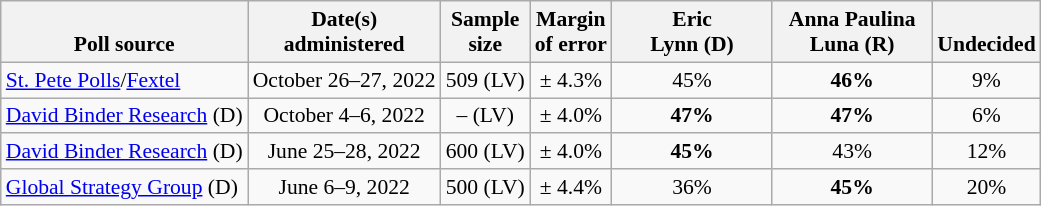<table class="wikitable" style="font-size:90%;text-align:center;">
<tr valign=bottom>
<th>Poll source</th>
<th>Date(s)<br>administered</th>
<th>Sample<br>size</th>
<th>Margin<br>of error</th>
<th style="width:100px;">Eric<br>Lynn (D)</th>
<th style="width:100px;"><span>Anna Paulina</span><br>Luna (R)</th>
<th>Undecided</th>
</tr>
<tr>
<td style="text-align:left;"><a href='#'>St. Pete Polls</a>/<a href='#'>Fextel </a></td>
<td>October 26–27, 2022</td>
<td>509 (LV)</td>
<td>± 4.3%</td>
<td>45%</td>
<td><strong>46%</strong></td>
<td>9%</td>
</tr>
<tr>
<td style="text-align:left;"><a href='#'>David Binder Research</a> (D)</td>
<td>October 4–6, 2022</td>
<td>– (LV)</td>
<td>± 4.0%</td>
<td><strong>47%</strong></td>
<td><strong>47%</strong></td>
<td>6%</td>
</tr>
<tr>
<td style="text-align:left;"><a href='#'>David Binder Research</a> (D)</td>
<td>June 25–28, 2022</td>
<td>600 (LV)</td>
<td>± 4.0%</td>
<td><strong>45%</strong></td>
<td>43%</td>
<td>12%</td>
</tr>
<tr>
<td style="text-align:left;"><a href='#'>Global Strategy Group</a> (D)</td>
<td>June 6–9, 2022</td>
<td>500 (LV)</td>
<td>± 4.4%</td>
<td>36%</td>
<td><strong>45%</strong></td>
<td>20%</td>
</tr>
</table>
